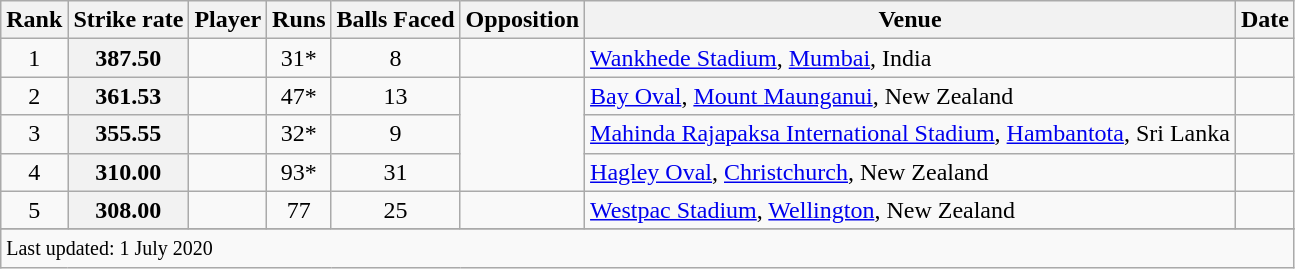<table class="wikitable plainrowheaders sortable">
<tr>
<th scope=col>Rank</th>
<th scope=col>Strike rate</th>
<th scope=col>Player</th>
<th scope=col>Runs</th>
<th scope=col>Balls Faced</th>
<th scope=col>Opposition</th>
<th scope=col>Venue</th>
<th scope=col>Date</th>
</tr>
<tr>
<td align=center>1</td>
<th scope=row style="text-align:center;">387.50</th>
<td></td>
<td align=center>31*</td>
<td align=center>8</td>
<td></td>
<td><a href='#'>Wankhede Stadium</a>, <a href='#'>Mumbai</a>, India</td>
<td> </td>
</tr>
<tr>
<td align=center>2</td>
<th scope=row style="text-align:center;">361.53</th>
<td></td>
<td align=center>47*</td>
<td align=center>13</td>
<td rowspan=3></td>
<td><a href='#'>Bay Oval</a>, <a href='#'>Mount Maunganui</a>, New Zealand</td>
<td></td>
</tr>
<tr>
<td align=center>3</td>
<th scope=row style="text-align:center;">355.55</th>
<td></td>
<td align=center>32*</td>
<td align=center>9</td>
<td><a href='#'>Mahinda Rajapaksa International Stadium</a>, <a href='#'>Hambantota</a>, Sri Lanka</td>
<td></td>
</tr>
<tr>
<td align=center>4</td>
<th scope=row style="text-align:center;">310.00</th>
<td></td>
<td align=center>93*</td>
<td align=center>31</td>
<td><a href='#'>Hagley Oval</a>, <a href='#'>Christchurch</a>, New Zealand</td>
<td></td>
</tr>
<tr>
<td align=center>5</td>
<th scope=row style="text-align:center;">308.00</th>
<td></td>
<td align=center>77</td>
<td align=center>25</td>
<td></td>
<td><a href='#'>Westpac Stadium</a>, <a href='#'>Wellington</a>, New Zealand</td>
<td> </td>
</tr>
<tr>
</tr>
<tr class=sortbottom>
<td colspan=8><small>Last updated: 1 July 2020</small></td>
</tr>
</table>
